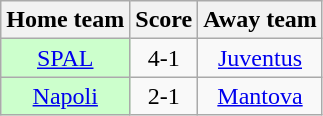<table class="wikitable" style="text-align: center">
<tr>
<th>Home team</th>
<th>Score</th>
<th>Away team</th>
</tr>
<tr>
<td bgcolor="ccffcc"><a href='#'>SPAL</a></td>
<td>4-1</td>
<td><a href='#'>Juventus</a></td>
</tr>
<tr>
<td bgcolor="ccffcc"><a href='#'>Napoli</a></td>
<td>2-1</td>
<td><a href='#'>Mantova</a></td>
</tr>
</table>
